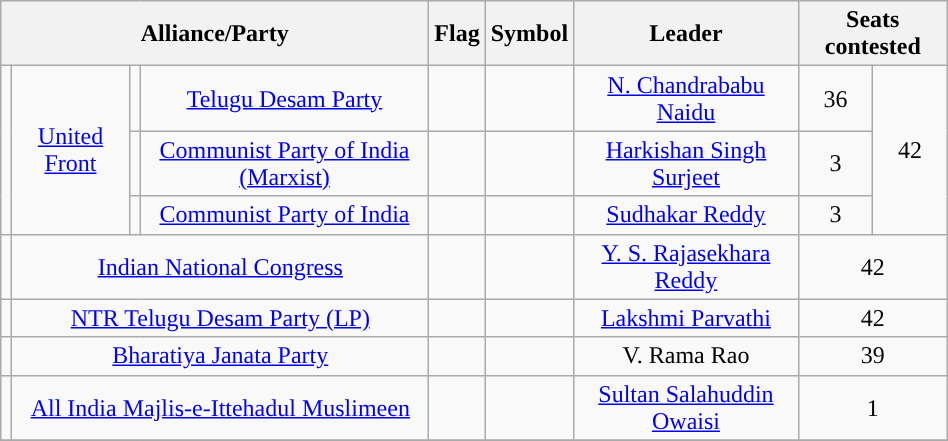<table class="wikitable sortable" width="50%" style="text-align:center;">
<tr>
<th colspan=4>Alliance/Party</th>
<th>Flag</th>
<th>Symbol</th>
<th>Leader</th>
<th colspan=4>Seats contested</th>
</tr>
<tr>
<td rowspan=3 style="text-align:center; background:"></td>
<td rowspan=3><a href='#'>United Front</a></td>
<td style="text-align:center; background:"></td>
<td><a href='#'>Telugu Desam Party</a></td>
<td></td>
<td></td>
<td><a href='#'>N. Chandrababu Naidu</a></td>
<td>36</td>
<td rowspan=3>42</td>
</tr>
<tr>
<td style="text-align:center; background:"></td>
<td><a href='#'>Communist Party of India (Marxist)</a></td>
<td></td>
<td></td>
<td><a href='#'>Harkishan Singh Surjeet</a></td>
<td>3</td>
</tr>
<tr>
<td style="text-align:center; background:"></td>
<td><a href='#'>Communist Party of India</a></td>
<td></td>
<td></td>
<td><a href='#'>Sudhakar Reddy</a></td>
<td>3</td>
</tr>
<tr>
<td style="text-align:center; background:"></td>
<td colspan=3><a href='#'>Indian National Congress</a></td>
<td></td>
<td></td>
<td><a href='#'>Y. S. Rajasekhara Reddy</a></td>
<td colspan=3>42</td>
</tr>
<tr>
<td style="text-align:center; background:"></td>
<td colspan="3"><a href='#'>NTR Telugu Desam Party (LP)</a></td>
<td></td>
<td></td>
<td><a href='#'>Lakshmi Parvathi</a></td>
<td colspan="3">42</td>
</tr>
<tr>
<td style="text-align:center; background:"></td>
<td colspan=3><a href='#'>Bharatiya Janata Party</a></td>
<td></td>
<td></td>
<td>V. Rama Rao</td>
<td colspan=3>39</td>
</tr>
<tr>
<td style="text-align:center; background:"></td>
<td colspan=3><a href='#'>All India Majlis-e-Ittehadul Muslimeen</a></td>
<td></td>
<td></td>
<td><a href='#'>Sultan Salahuddin Owaisi</a></td>
<td colspan=3>1</td>
</tr>
<tr>
</tr>
</table>
